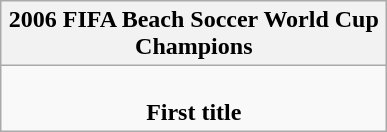<table class="wikitable" style="text-align: center">
<tr>
<th width=250><strong>2006 FIFA Beach Soccer World Cup<br>Champions</strong></th>
</tr>
<tr>
<td><strong></strong><br><strong>First title</strong><br></td>
</tr>
</table>
